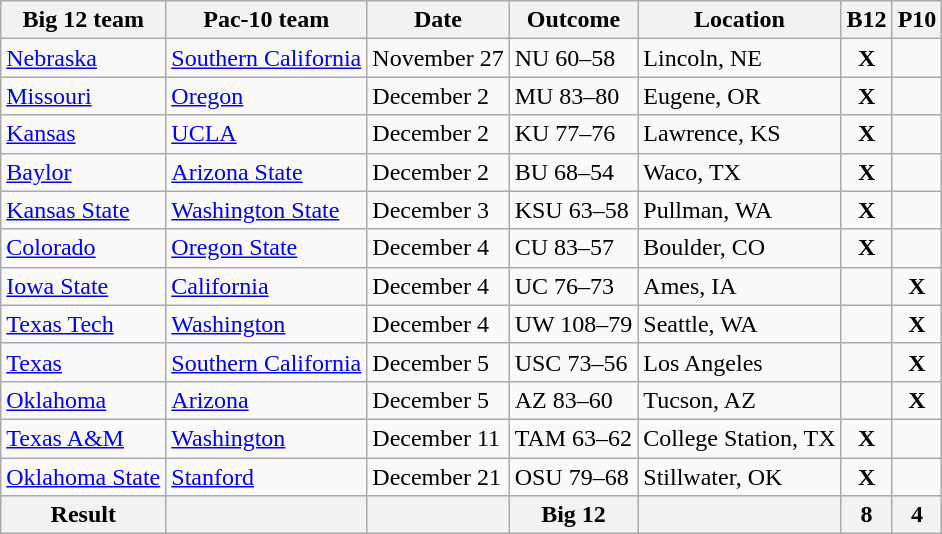<table class="wikitable sortable">
<tr>
<th>Big 12 team</th>
<th>Pac-10 team</th>
<th>Date</th>
<th>Outcome</th>
<th>Location</th>
<th>B12</th>
<th>P10</th>
</tr>
<tr>
<td><a href='#'>Nebraska</a></td>
<td><a href='#'>Southern California</a></td>
<td>November 27</td>
<td>NU 60–58</td>
<td>Lincoln, NE</td>
<td align=center><strong>X</strong></td>
<td></td>
</tr>
<tr>
<td><a href='#'>Missouri</a></td>
<td><a href='#'>Oregon</a></td>
<td>December 2</td>
<td>MU 83–80</td>
<td>Eugene, OR</td>
<td align=center><strong>X</strong></td>
<td></td>
</tr>
<tr>
<td><a href='#'>Kansas</a></td>
<td><a href='#'>UCLA</a></td>
<td>December 2</td>
<td>KU 77–76</td>
<td>Lawrence, KS</td>
<td align=center><strong>X</strong></td>
<td></td>
</tr>
<tr>
<td><a href='#'>Baylor</a></td>
<td><a href='#'>Arizona State</a></td>
<td>December 2</td>
<td>BU 68–54</td>
<td>Waco, TX</td>
<td align=center><strong>X</strong></td>
<td></td>
</tr>
<tr>
<td><a href='#'>Kansas State</a></td>
<td><a href='#'>Washington State</a></td>
<td>December 3</td>
<td>KSU 63–58</td>
<td>Pullman, WA</td>
<td align=center><strong>X</strong></td>
<td></td>
</tr>
<tr>
<td><a href='#'>Colorado</a></td>
<td><a href='#'>Oregon State</a></td>
<td>December 4</td>
<td>CU 83–57</td>
<td>Boulder, CO</td>
<td align=center><strong>X</strong></td>
<td></td>
</tr>
<tr>
<td><a href='#'>Iowa State</a></td>
<td><a href='#'>California</a></td>
<td>December 4</td>
<td>UC 76–73</td>
<td>Ames, IA</td>
<td></td>
<td align=center><strong>X</strong></td>
</tr>
<tr>
<td><a href='#'>Texas Tech</a></td>
<td><a href='#'>Washington</a></td>
<td>December 4</td>
<td>UW 108–79</td>
<td>Seattle, WA</td>
<td></td>
<td align=center><strong>X</strong></td>
</tr>
<tr>
<td><a href='#'>Texas</a></td>
<td><a href='#'>Southern California</a></td>
<td>December 5</td>
<td>USC 73–56</td>
<td>Los Angeles</td>
<td></td>
<td align=center><strong>X</strong></td>
</tr>
<tr>
<td><a href='#'>Oklahoma</a></td>
<td><a href='#'>Arizona</a></td>
<td>December 5</td>
<td>AZ 83–60</td>
<td>Tucson, AZ</td>
<td></td>
<td align=center><strong>X</strong></td>
</tr>
<tr>
<td><a href='#'>Texas A&M</a></td>
<td><a href='#'>Washington</a></td>
<td>December 11</td>
<td>TAM 63–62</td>
<td>College Station, TX</td>
<td align=center><strong>X</strong></td>
<td></td>
</tr>
<tr>
<td><a href='#'>Oklahoma State</a></td>
<td><a href='#'>Stanford</a></td>
<td>December 21</td>
<td>OSU 79–68</td>
<td>Stillwater, OK</td>
<td align=center><strong>X</strong></td>
<td></td>
</tr>
<tr class="sortbottom">
<th>Result</th>
<th></th>
<th></th>
<th>Big 12</th>
<th></th>
<th>8</th>
<th>4</th>
</tr>
</table>
